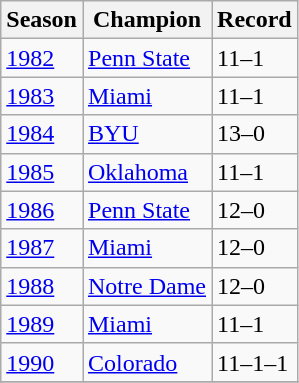<table class="wikitable">
<tr>
<th>Season</th>
<th>Champion</th>
<th>Record</th>
</tr>
<tr>
<td><a href='#'>1982</a></td>
<td><a href='#'>Penn State</a></td>
<td>11–1</td>
</tr>
<tr>
<td><a href='#'>1983</a></td>
<td><a href='#'>Miami</a></td>
<td>11–1</td>
</tr>
<tr>
<td><a href='#'>1984</a></td>
<td><a href='#'>BYU</a></td>
<td>13–0</td>
</tr>
<tr>
<td><a href='#'>1985</a></td>
<td><a href='#'>Oklahoma</a></td>
<td>11–1</td>
</tr>
<tr>
<td><a href='#'>1986</a></td>
<td><a href='#'>Penn State</a></td>
<td>12–0</td>
</tr>
<tr>
<td><a href='#'>1987</a></td>
<td><a href='#'>Miami</a></td>
<td>12–0</td>
</tr>
<tr>
<td><a href='#'>1988</a></td>
<td><a href='#'>Notre Dame</a></td>
<td>12–0</td>
</tr>
<tr>
<td><a href='#'>1989</a></td>
<td><a href='#'>Miami</a></td>
<td>11–1</td>
</tr>
<tr>
<td><a href='#'>1990</a></td>
<td><a href='#'>Colorado</a></td>
<td>11–1–1</td>
</tr>
<tr>
</tr>
</table>
